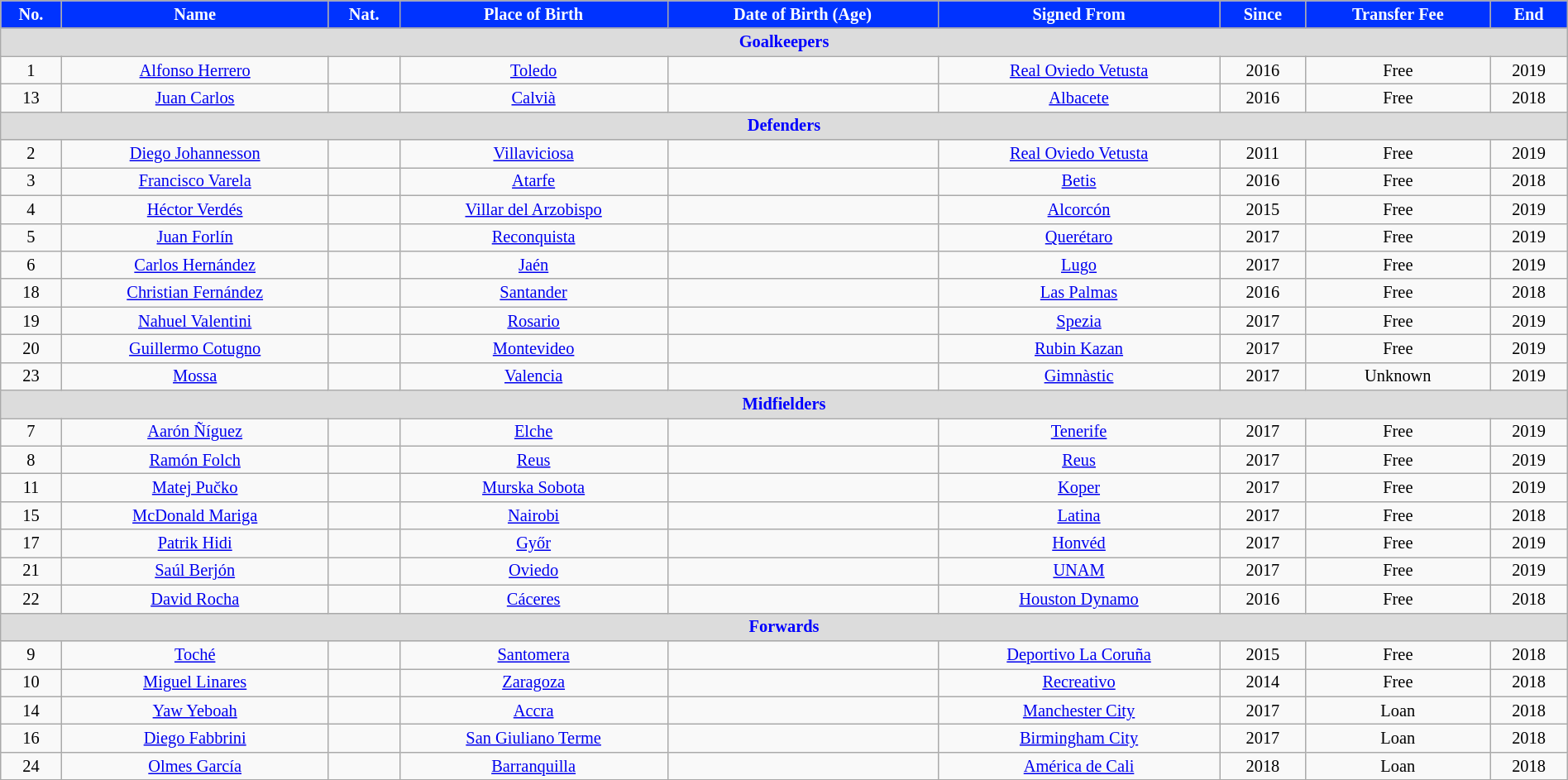<table class="wikitable" style="text-align:center; font-size:85%; width:100%;">
<tr>
<th style="background:#0033FF; color:white; text-align:center;">No.</th>
<th style="background:#0033FF; color:white; text-align:center;">Name</th>
<th style="background:#0033FF; color:white; text-align:center;">Nat.</th>
<th style="background:#0033FF; color:white; text-align:center;">Place of Birth</th>
<th style="background:#0033FF; color:white; text-align:center;">Date of Birth (Age)</th>
<th style="background:#0033FF; color:white; text-align:center;">Signed From</th>
<th style="background:#0033FF; color:white; text-align:center;">Since</th>
<th style="background:#0033FF; color:white; text-align:center;">Transfer Fee</th>
<th style="background:#0033FF; color:white; text-align:center;">End</th>
</tr>
<tr>
<th colspan=14 style="background:#dcdcdc; color:blue; text-align:center;">Goalkeepers</th>
</tr>
<tr>
<td>1</td>
<td><a href='#'>Alfonso Herrero</a></td>
<td> </td>
<td><a href='#'>Toledo</a></td>
<td></td>
<td><a href='#'>Real Oviedo Vetusta</a></td>
<td>2016</td>
<td>Free</td>
<td>2019</td>
</tr>
<tr>
<td>13</td>
<td><a href='#'>Juan Carlos</a></td>
<td> </td>
<td><a href='#'>Calvià</a></td>
<td></td>
<td><a href='#'>Albacete</a></td>
<td>2016</td>
<td>Free</td>
<td>2018</td>
</tr>
<tr>
<th colspan=14 style="background:#dcdcdc; color:blue; text-align:center;">Defenders</th>
</tr>
<tr>
<td>2</td>
<td><a href='#'>Diego Johannesson</a></td>
<td>  </td>
<td><a href='#'>Villaviciosa</a></td>
<td></td>
<td><a href='#'>Real Oviedo Vetusta</a></td>
<td>2011</td>
<td>Free</td>
<td>2019</td>
</tr>
<tr>
<td>3</td>
<td><a href='#'>Francisco Varela</a></td>
<td> </td>
<td><a href='#'>Atarfe</a></td>
<td></td>
<td><a href='#'>Betis</a></td>
<td>2016</td>
<td>Free</td>
<td>2018</td>
</tr>
<tr>
<td>4</td>
<td><a href='#'>Héctor Verdés</a></td>
<td> </td>
<td><a href='#'>Villar del Arzobispo</a></td>
<td></td>
<td><a href='#'>Alcorcón</a></td>
<td>2015</td>
<td>Free</td>
<td>2019</td>
</tr>
<tr>
<td>5</td>
<td><a href='#'>Juan Forlín</a></td>
<td> </td>
<td> <a href='#'>Reconquista</a></td>
<td></td>
<td> <a href='#'>Querétaro</a></td>
<td>2017</td>
<td>Free</td>
<td>2019</td>
</tr>
<tr>
<td>6</td>
<td><a href='#'>Carlos Hernández</a></td>
<td> </td>
<td><a href='#'>Jaén</a></td>
<td></td>
<td><a href='#'>Lugo</a></td>
<td>2017</td>
<td>Free</td>
<td>2019</td>
</tr>
<tr>
<td>18</td>
<td><a href='#'>Christian Fernández</a></td>
<td> </td>
<td><a href='#'>Santander</a></td>
<td></td>
<td><a href='#'>Las Palmas</a></td>
<td>2016</td>
<td>Free</td>
<td>2018</td>
</tr>
<tr>
<td>19</td>
<td><a href='#'>Nahuel Valentini</a></td>
<td> </td>
<td> <a href='#'>Rosario</a></td>
<td></td>
<td> <a href='#'>Spezia</a></td>
<td>2017</td>
<td>Free</td>
<td>2019</td>
</tr>
<tr>
<td>20</td>
<td><a href='#'>Guillermo Cotugno</a></td>
<td> </td>
<td> <a href='#'>Montevideo</a></td>
<td></td>
<td> <a href='#'>Rubin Kazan</a></td>
<td>2017</td>
<td>Free</td>
<td>2019</td>
</tr>
<tr>
<td>23</td>
<td><a href='#'>Mossa</a></td>
<td> </td>
<td><a href='#'>Valencia</a></td>
<td></td>
<td><a href='#'>Gimnàstic</a></td>
<td>2017</td>
<td>Unknown</td>
<td>2019</td>
</tr>
<tr>
<th colspan=14 style="background:#dcdcdc; color:blue; text-align:center;">Midfielders</th>
</tr>
<tr>
<td>7</td>
<td><a href='#'>Aarón Ñíguez</a></td>
<td> </td>
<td><a href='#'>Elche</a></td>
<td></td>
<td><a href='#'>Tenerife</a></td>
<td>2017</td>
<td>Free</td>
<td>2019</td>
</tr>
<tr>
<td>8</td>
<td><a href='#'>Ramón Folch</a></td>
<td> </td>
<td><a href='#'>Reus</a></td>
<td></td>
<td><a href='#'>Reus</a></td>
<td>2017</td>
<td>Free</td>
<td>2019</td>
</tr>
<tr>
<td>11</td>
<td><a href='#'>Matej Pučko</a></td>
<td></td>
<td> <a href='#'>Murska Sobota</a></td>
<td></td>
<td> <a href='#'>Koper</a></td>
<td>2017</td>
<td>Free</td>
<td>2019</td>
</tr>
<tr>
<td>15</td>
<td><a href='#'>McDonald Mariga</a></td>
<td></td>
<td> <a href='#'>Nairobi</a></td>
<td></td>
<td> <a href='#'>Latina</a></td>
<td>2017</td>
<td>Free</td>
<td>2018</td>
</tr>
<tr>
<td>17</td>
<td><a href='#'>Patrik Hidi</a></td>
<td></td>
<td> <a href='#'>Győr</a></td>
<td></td>
<td> <a href='#'>Honvéd</a></td>
<td>2017</td>
<td>Free</td>
<td>2019</td>
</tr>
<tr>
<td>21</td>
<td><a href='#'>Saúl Berjón</a></td>
<td> </td>
<td><a href='#'>Oviedo</a></td>
<td></td>
<td> <a href='#'>UNAM</a></td>
<td>2017</td>
<td>Free</td>
<td>2019</td>
</tr>
<tr>
<td>22</td>
<td><a href='#'>David Rocha</a></td>
<td> </td>
<td><a href='#'>Cáceres</a></td>
<td></td>
<td> <a href='#'>Houston Dynamo</a></td>
<td>2016</td>
<td>Free</td>
<td>2018</td>
</tr>
<tr>
<th colspan=14 style="background:#dcdcdc; color:blue; text-align=center;">Forwards</th>
</tr>
<tr>
<td>9</td>
<td><a href='#'>Toché</a></td>
<td> </td>
<td><a href='#'>Santomera</a></td>
<td></td>
<td><a href='#'>Deportivo La Coruña</a></td>
<td>2015</td>
<td>Free</td>
<td>2018</td>
</tr>
<tr>
<td>10</td>
<td><a href='#'>Miguel Linares</a></td>
<td> </td>
<td><a href='#'>Zaragoza</a></td>
<td></td>
<td><a href='#'>Recreativo</a></td>
<td>2014</td>
<td>Free</td>
<td>2018</td>
</tr>
<tr>
<td>14</td>
<td><a href='#'>Yaw Yeboah</a></td>
<td></td>
<td> <a href='#'>Accra</a></td>
<td></td>
<td> <a href='#'>Manchester City</a></td>
<td>2017</td>
<td>Loan</td>
<td>2018</td>
</tr>
<tr>
<td>16</td>
<td><a href='#'>Diego Fabbrini</a></td>
<td></td>
<td> <a href='#'>San Giuliano Terme</a></td>
<td></td>
<td> <a href='#'>Birmingham City</a></td>
<td>2017</td>
<td>Loan</td>
<td>2018</td>
</tr>
<tr>
<td>24</td>
<td><a href='#'>Olmes García</a></td>
<td></td>
<td> <a href='#'>Barranquilla</a></td>
<td></td>
<td> <a href='#'>América de Cali</a></td>
<td>2018</td>
<td>Loan</td>
<td>2018</td>
</tr>
<tr>
</tr>
</table>
